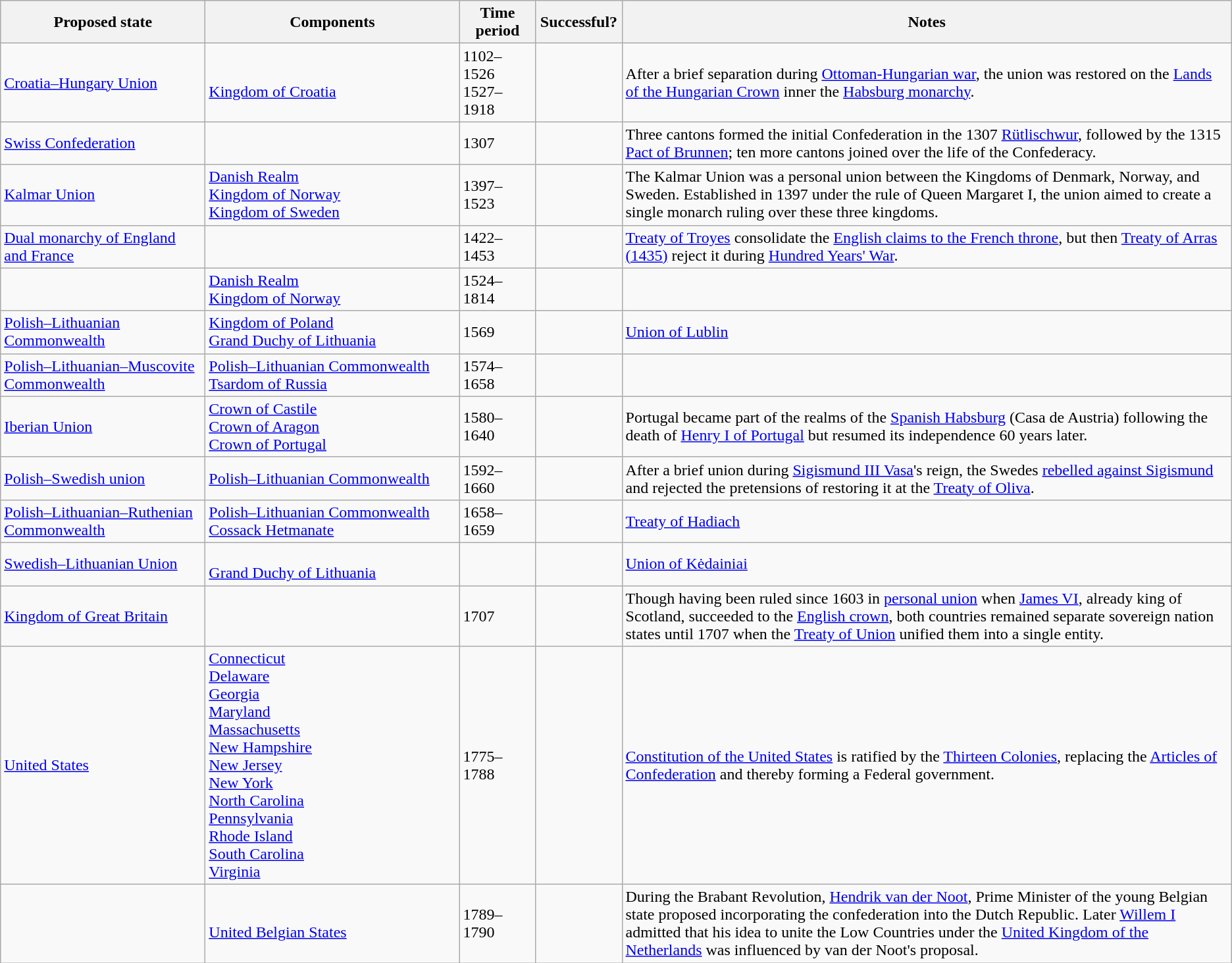<table class="wikitable sortable mw-collapsible">
<tr>
<th width="200">Proposed state</th>
<th width="250">Components</th>
<th width="70">Time period</th>
<th width="80">Successful?</th>
<th class=unsortable>Notes</th>
</tr>
<tr>
<td> <a href='#'>Croatia–Hungary Union</a></td>
<td><br> <a href='#'>Kingdom of Croatia</a></td>
<td>1102–1526<br>1527–1918</td>
<td></td>
<td>After a brief separation during <a href='#'>Ottoman-Hungarian war</a>, the union was restored on the <a href='#'>Lands of the Hungarian Crown</a> inner the <a href='#'>Habsburg monarchy</a>.</td>
</tr>
<tr>
<td> <a href='#'>Swiss Confederation</a></td>
<td><br><br></td>
<td>1307</td>
<td></td>
<td>Three cantons formed the initial Confederation in the 1307 <a href='#'>Rütlischwur</a>, followed by the 1315 <a href='#'>Pact of Brunnen</a>; ten more cantons joined over the life of the Confederacy.</td>
</tr>
<tr>
<td> <a href='#'>Kalmar Union</a></td>
<td> <a href='#'>Danish Realm</a><br>  <a href='#'>Kingdom of Norway</a><br>  <a href='#'>Kingdom of Sweden</a></td>
<td>1397–1523</td>
<td></td>
<td>The Kalmar Union was a personal union between the Kingdoms of Denmark, Norway, and Sweden. Established in 1397 under the rule of Queen Margaret I, the union aimed to create a single monarch ruling over these three kingdoms.</td>
</tr>
<tr>
<td> <a href='#'>Dual monarchy of England and France</a></td>
<td><br></td>
<td>1422–1453</td>
<td></td>
<td><a href='#'>Treaty of Troyes</a> consolidate the <a href='#'>English claims to the French throne</a>, but then <a href='#'>Treaty of Arras (1435)</a> reject it during <a href='#'>Hundred Years' War</a>.</td>
</tr>
<tr>
<td></td>
<td> <a href='#'>Danish Realm</a><br> <a href='#'>Kingdom of Norway</a></td>
<td>1524–1814</td>
<td></td>
<td></td>
</tr>
<tr>
<td> <a href='#'>Polish–Lithuanian Commonwealth</a></td>
<td> <a href='#'>Kingdom of Poland</a><br> <a href='#'>Grand Duchy of Lithuania</a></td>
<td>1569</td>
<td></td>
<td><a href='#'>Union of Lublin</a></td>
</tr>
<tr>
<td><a href='#'>Polish–Lithuanian–Muscovite Commonwealth</a></td>
<td> <a href='#'>Polish–Lithuanian Commonwealth</a><br> <a href='#'>Tsardom of Russia</a></td>
<td>1574–1658</td>
<td></td>
<td></td>
</tr>
<tr>
<td> <a href='#'>Iberian Union</a></td>
<td> <a href='#'>Crown of Castile</a><br> <a href='#'>Crown of Aragon</a><br> <a href='#'>Crown of Portugal</a></td>
<td>1580–1640</td>
<td></td>
<td>Portugal became part of the realms of the <a href='#'>Spanish Habsburg</a> (Casa de Austria) following the death of <a href='#'>Henry I of Portugal</a> but resumed its independence 60 years later.</td>
</tr>
<tr>
<td> <a href='#'>Polish–Swedish union</a></td>
<td> <a href='#'>Polish–Lithuanian Commonwealth</a><br></td>
<td>1592–1660</td>
<td></td>
<td>After a brief union during <a href='#'>Sigismund III Vasa</a>'s reign, the Swedes <a href='#'>rebelled against Sigismund</a> and rejected the pretensions of restoring it at the <a href='#'>Treaty of Oliva</a>.</td>
</tr>
<tr>
<td><a href='#'>Polish–Lithuanian–Ruthenian Commonwealth</a></td>
<td> <a href='#'>Polish–Lithuanian Commonwealth</a><br> <a href='#'>Cossack Hetmanate</a></td>
<td>1658–1659</td>
<td></td>
<td><a href='#'>Treaty of Hadiach</a></td>
</tr>
<tr>
<td><a href='#'>Swedish–Lithuanian Union</a></td>
<td><br> <a href='#'>Grand Duchy of Lithuania</a></td>
<td></td>
<td></td>
<td><a href='#'>Union of Kėdainiai</a></td>
</tr>
<tr>
<td> <a href='#'>Kingdom of Great Britain</a></td>
<td><br></td>
<td>1707</td>
<td></td>
<td>Though having been ruled since 1603 in <a href='#'>personal union</a> when <a href='#'>James VI</a>, already king of Scotland, succeeded to the <a href='#'>English crown</a>, both countries remained separate sovereign nation states until 1707 when the <a href='#'>Treaty of Union</a> unified them into a single entity.</td>
</tr>
<tr>
<td> <a href='#'>United States</a></td>
<td><a href='#'>Connecticut</a><br><a href='#'>Delaware</a><br><a href='#'>Georgia</a><br><a href='#'>Maryland</a><br><a href='#'>Massachusetts</a><br><a href='#'>New Hampshire</a><br><a href='#'>New Jersey</a><br><a href='#'>New York</a><br><a href='#'>North Carolina</a><br><a href='#'>Pennsylvania</a><br><a href='#'>Rhode Island</a><br><a href='#'>South Carolina</a><br><a href='#'>Virginia</a></td>
<td>1775–1788</td>
<td></td>
<td><a href='#'>Constitution of the United States</a> is ratified by the <a href='#'>Thirteen Colonies</a>, replacing the <a href='#'>Articles of Confederation</a> and thereby forming a Federal government.</td>
</tr>
<tr>
<td></td>
<td><br> <a href='#'>United Belgian States</a></td>
<td>1789–1790</td>
<td></td>
<td>During the Brabant Revolution, <a href='#'>Hendrik van der Noot</a>, Prime Minister of the young Belgian state proposed incorporating the confederation into the Dutch Republic. Later <a href='#'>Willem I</a> admitted that his idea to unite the Low Countries under the <a href='#'>United Kingdom of the Netherlands</a> was influenced by van der Noot's proposal.</td>
</tr>
</table>
